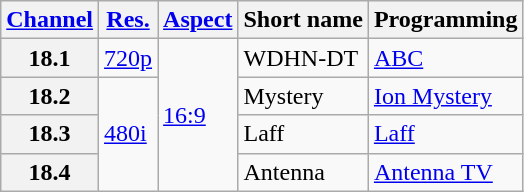<table class="wikitable">
<tr>
<th scope = "col"><a href='#'>Channel</a></th>
<th scope = "col"><a href='#'>Res.</a></th>
<th scope = "col"><a href='#'>Aspect</a></th>
<th scope = "col">Short name</th>
<th scope = "col">Programming</th>
</tr>
<tr>
<th scope = "row">18.1</th>
<td><a href='#'>720p</a></td>
<td rowspan=4><a href='#'>16:9</a></td>
<td>WDHN-DT</td>
<td><a href='#'>ABC</a></td>
</tr>
<tr>
<th scope = "row">18.2</th>
<td rowspan=3><a href='#'>480i</a></td>
<td>Mystery</td>
<td><a href='#'>Ion Mystery</a></td>
</tr>
<tr>
<th scope = "row">18.3</th>
<td>Laff</td>
<td><a href='#'>Laff</a></td>
</tr>
<tr>
<th scope = "row">18.4</th>
<td>Antenna</td>
<td><a href='#'>Antenna TV</a></td>
</tr>
</table>
